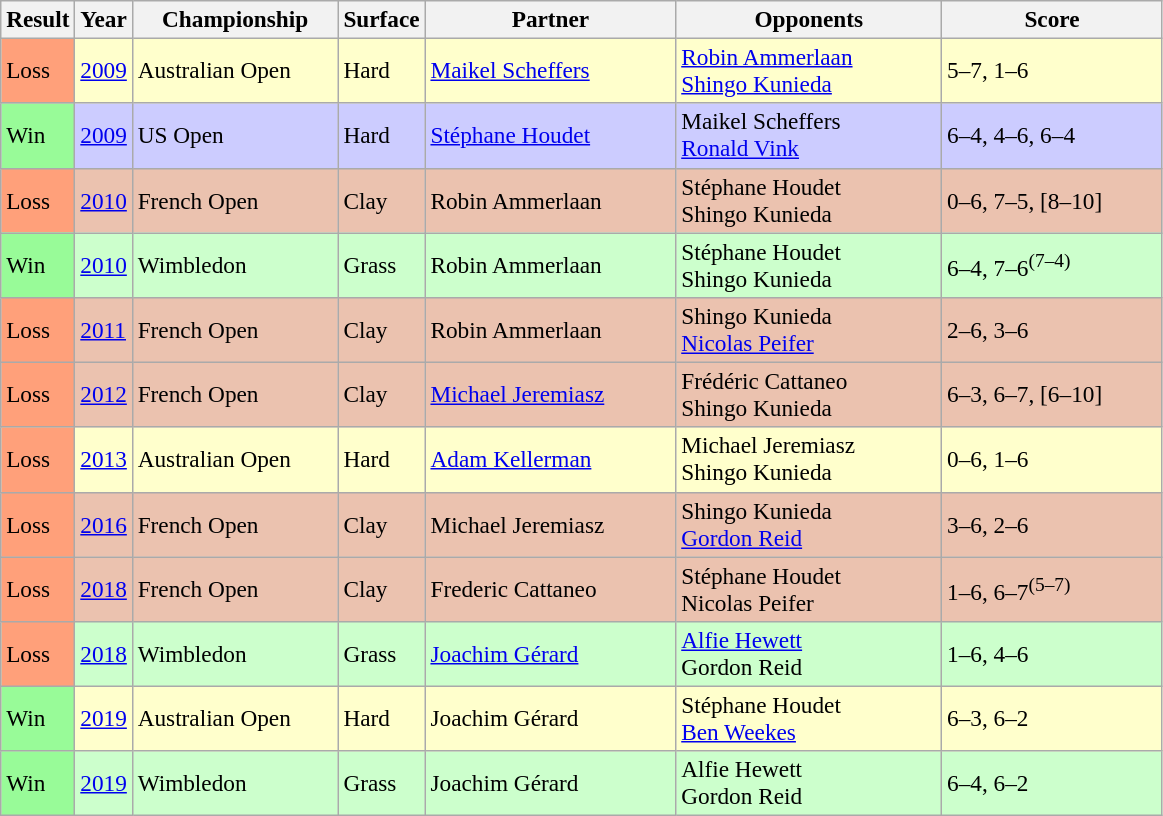<table class="sortable wikitable" style=font-size:97%>
<tr>
<th>Result</th>
<th>Year</th>
<th width=130>Championship</th>
<th>Surface</th>
<th width=160>Partner</th>
<th width=170>Opponents</th>
<th width=140>Score</th>
</tr>
<tr bgcolor=FFFFCC>
<td bgcolor=FFA07A>Loss</td>
<td><a href='#'>2009</a></td>
<td>Australian Open</td>
<td>Hard</td>
<td> <a href='#'>Maikel Scheffers</a></td>
<td> <a href='#'>Robin Ammerlaan</a><br> <a href='#'>Shingo Kunieda</a></td>
<td>5–7, 1–6</td>
</tr>
<tr bgcolor=CCCCFF>
<td bgcolor=98FB98>Win</td>
<td><a href='#'>2009</a></td>
<td>US Open</td>
<td>Hard</td>
<td> <a href='#'>Stéphane Houdet</a></td>
<td> Maikel Scheffers<br> <a href='#'>Ronald Vink</a></td>
<td>6–4, 4–6, 6–4</td>
</tr>
<tr style="background:#ebc2af;">
<td bgcolor=ffa07a>Loss</td>
<td><a href='#'>2010</a></td>
<td>French Open</td>
<td>Clay</td>
<td> Robin Ammerlaan</td>
<td> Stéphane Houdet<br> Shingo Kunieda</td>
<td>0–6, 7–5, [8–10]</td>
</tr>
<tr style="background:#cfc;">
<td bgcolor=98FB98>Win</td>
<td><a href='#'>2010</a></td>
<td>Wimbledon</td>
<td>Grass</td>
<td> Robin Ammerlaan</td>
<td> Stéphane Houdet<br> Shingo Kunieda</td>
<td>6–4, 7–6<sup>(7–4)</sup></td>
</tr>
<tr style="background:#ebc2af;">
<td bgcolor=ffa07a>Loss</td>
<td><a href='#'>2011</a></td>
<td>French Open</td>
<td>Clay</td>
<td> Robin Ammerlaan</td>
<td> Shingo Kunieda<br> <a href='#'>Nicolas Peifer</a></td>
<td>2–6, 3–6</td>
</tr>
<tr style="background:#ebc2af;">
<td bgcolor=ffa07a>Loss</td>
<td><a href='#'>2012</a></td>
<td>French Open</td>
<td>Clay</td>
<td> <a href='#'>Michael Jeremiasz</a></td>
<td> Frédéric Cattaneo<br> Shingo Kunieda</td>
<td>6–3, 6–7, [6–10]</td>
</tr>
<tr bgcolor=FFFFCC>
<td bgcolor=FFA07A>Loss</td>
<td><a href='#'>2013</a></td>
<td>Australian Open</td>
<td>Hard</td>
<td> <a href='#'>Adam Kellerman</a></td>
<td> Michael Jeremiasz<br> Shingo Kunieda</td>
<td>0–6, 1–6</td>
</tr>
<tr style="background:#ebc2af;">
<td bgcolor=ffa07a>Loss</td>
<td><a href='#'>2016</a></td>
<td>French Open</td>
<td>Clay</td>
<td> Michael Jeremiasz</td>
<td> Shingo Kunieda<br> <a href='#'>Gordon Reid</a></td>
<td>3–6, 2–6</td>
</tr>
<tr style="background:#ebc2af;">
<td bgcolor=ffa07a>Loss</td>
<td><a href='#'>2018</a></td>
<td>French Open</td>
<td>Clay</td>
<td> Frederic Cattaneo</td>
<td> Stéphane Houdet<br> Nicolas Peifer</td>
<td>1–6, 6–7<sup>(5–7)</sup></td>
</tr>
<tr style="background:#cfc;">
<td bgcolor=ffa07a>Loss</td>
<td><a href='#'>2018</a></td>
<td>Wimbledon</td>
<td>Grass</td>
<td> <a href='#'>Joachim Gérard</a></td>
<td> <a href='#'>Alfie Hewett</a> <br>  Gordon Reid</td>
<td>1–6, 4–6</td>
</tr>
<tr bgcolor=FFFFCC>
<td bgcolor=98FB98>Win</td>
<td><a href='#'>2019</a></td>
<td>Australian Open</td>
<td>Hard</td>
<td> Joachim Gérard</td>
<td> Stéphane Houdet<br> <a href='#'>Ben Weekes</a></td>
<td>6–3, 6–2</td>
</tr>
<tr style="background:#cfc;">
<td bgcolor=98FB98>Win</td>
<td><a href='#'>2019</a></td>
<td>Wimbledon</td>
<td>Grass</td>
<td> Joachim Gérard</td>
<td> Alfie Hewett <br>  Gordon Reid</td>
<td>6–4, 6–2</td>
</tr>
</table>
